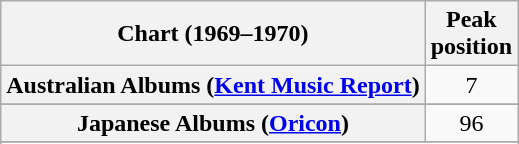<table class="wikitable sortable plainrowheaders" style="text-align:center">
<tr>
<th scope="col">Chart (1969–1970)</th>
<th scope="col">Peak<br>position</th>
</tr>
<tr>
<th scope="row">Australian Albums (<a href='#'>Kent Music Report</a>)</th>
<td>7</td>
</tr>
<tr>
</tr>
<tr>
<th scope="row">Japanese Albums (<a href='#'>Oricon</a>)</th>
<td>96</td>
</tr>
<tr>
</tr>
<tr>
</tr>
</table>
